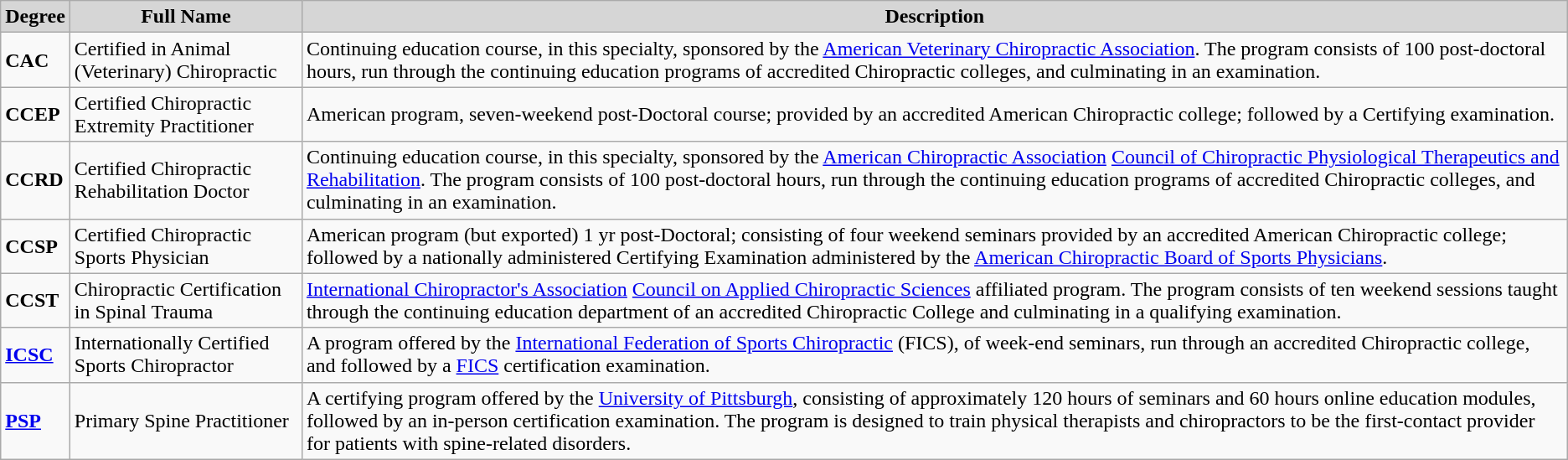<table class="sortable wikitable">
<tr align="center" bgcolor="#d6d6d6">
<td class="unsortable"><strong>Degree</strong></td>
<td><strong>Full Name</strong></td>
<td><strong>Description</strong></td>
</tr>
<tr>
<td><strong>CAC</strong></td>
<td>Certified in Animal (Veterinary) Chiropractic</td>
<td>Continuing education course, in this specialty, sponsored by the <a href='#'>American Veterinary Chiropractic Association</a>. The program consists of 100 post-doctoral hours, run through the continuing education programs of accredited Chiropractic colleges, and culminating in an examination.</td>
</tr>
<tr>
<td><strong>CCEP</strong></td>
<td>Certified Chiropractic Extremity Practitioner</td>
<td>American program, seven-weekend post-Doctoral course; provided by an accredited American Chiropractic college; followed by a Certifying examination.</td>
</tr>
<tr>
<td><strong>CCRD</strong></td>
<td>Certified Chiropractic Rehabilitation Doctor</td>
<td>Continuing education course, in this specialty, sponsored by the <a href='#'>American Chiropractic Association</a> <a href='#'>Council of Chiropractic Physiological Therapeutics and Rehabilitation</a>. The program consists of 100 post-doctoral hours, run through the continuing education programs of accredited Chiropractic colleges, and culminating in an examination.</td>
</tr>
<tr>
<td><strong>CCSP</strong></td>
<td>Certified Chiropractic Sports Physician</td>
<td>American program (but exported) 1 yr post-Doctoral; consisting of four weekend seminars provided by an accredited American Chiropractic college; followed by a nationally administered Certifying Examination administered by the <a href='#'>American Chiropractic Board of Sports Physicians</a>.</td>
</tr>
<tr>
<td><strong>CCST</strong></td>
<td>Chiropractic Certification in Spinal Trauma</td>
<td><a href='#'>International Chiropractor's Association</a> <a href='#'>Council on Applied Chiropractic Sciences</a> affiliated program. The program consists of ten weekend sessions taught through the continuing education department of an accredited Chiropractic College and culminating in a qualifying examination.</td>
</tr>
<tr>
<td><strong><a href='#'>ICSC</a></strong></td>
<td>Internationally Certified Sports Chiropractor</td>
<td>A program offered by the <a href='#'>International Federation of Sports Chiropractic</a> (FICS), of week-end seminars, run through an accredited Chiropractic college, and followed by a <a href='#'>FICS</a> certification examination.</td>
</tr>
<tr>
<td><strong><a href='#'>PSP</a></strong></td>
<td>Primary Spine Practitioner</td>
<td>A certifying program offered by the <a href='#'>University of Pittsburgh</a>, consisting of approximately 120 hours of seminars and 60 hours online education modules, followed by an in-person certification examination. The program is designed to train physical therapists and chiropractors to be the first-contact provider for patients with spine-related disorders.</td>
</tr>
</table>
